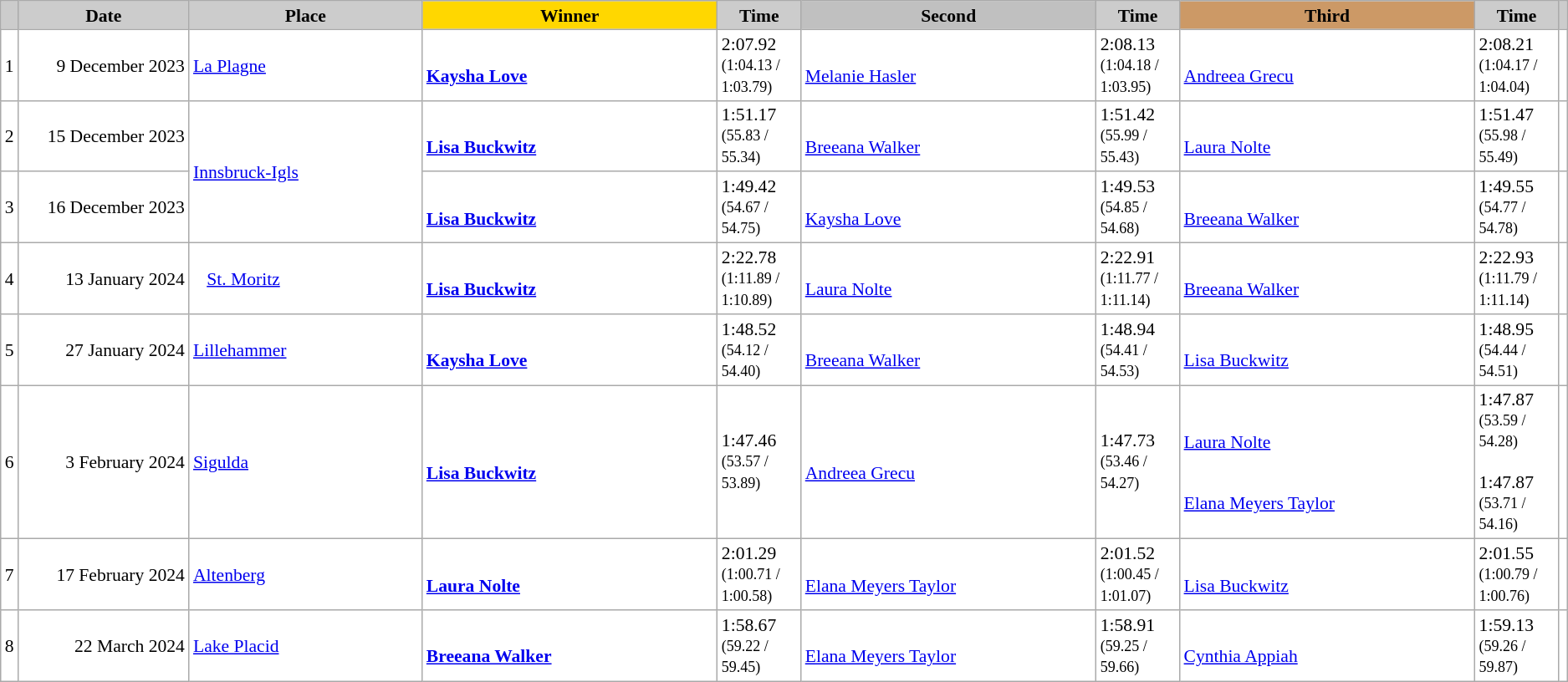<table class="wikitable plainrowheaders" style="background:#fff; font-size:90%; line-height:16px; border:grey solid 1px; border-collapse:collapse;">
<tr>
<th scope="col" style="background:#ccc; width=10 px;"></th>
<th scope="col" style="background:#ccc; width:130px;">Date</th>
<th scope="col" style="background:#ccc; width:180px;">Place</th>
<th scope="col" style="background:gold; width:230px;">Winner</th>
<th scope="col" style="background:#ccc; width:60px;">Time</th>
<th scope="col" style="background:silver; width:230px;">Second</th>
<th scope="col" style="background:#ccc; width:60px;">Time</th>
<th scope="col" style="background:#c96; width:230px;">Third</th>
<th scope="col" style="background:#ccc; width:60px;">Time</th>
<th scope="col" style="background:#ccc; width=10px;"></th>
</tr>
<tr>
<td align="center">1</td>
<td align="right">9 December 2023</td>
<td> <a href='#'>La Plagne</a></td>
<td><strong><small></small><br><a href='#'>Kaysha Love</a></strong></td>
<td>2:07.92<br><small>(1:04.13 / 1:03.79)</small></td>
<td><small></small><br><a href='#'>Melanie Hasler</a></td>
<td>2:08.13<br><small>(1:04.18 / 1:03.95)</small></td>
<td><small></small><br><a href='#'>Andreea Grecu</a></td>
<td>2:08.21<br><small>(1:04.17 / 1:04.04)</small></td>
<td></td>
</tr>
<tr>
<td align="center">2</td>
<td align="right">15 December 2023</td>
<td rowspan=2> <a href='#'>Innsbruck-Igls</a></td>
<td><strong><small></small><br><a href='#'>Lisa Buckwitz</a></strong></td>
<td>1:51.17<br><small>(55.83 / 55.34)</small></td>
<td><small></small><br><a href='#'>Breeana Walker</a></td>
<td>1:51.42<br><small>(55.99 / 55.43)</small></td>
<td><small></small><br><a href='#'>Laura Nolte</a></td>
<td>1:51.47<br><small>(55.98 / 55.49)</small></td>
<td></td>
</tr>
<tr>
<td align="center">3</td>
<td align="right">16 December 2023</td>
<td><strong><small></small><br><a href='#'>Lisa Buckwitz</a></strong></td>
<td>1:49.42<br><small>(54.67 / 54.75)</small></td>
<td><small></small><br><a href='#'>Kaysha Love</a></td>
<td>1:49.53<br><small>(54.85 / 54.68)</small></td>
<td><small></small><br><a href='#'>Breeana Walker</a></td>
<td>1:49.55<br><small>(54.77 / 54.78)</small></td>
<td></td>
</tr>
<tr>
<td align="center">4</td>
<td align="right">13 January 2024</td>
<td>   <a href='#'>St. Moritz</a></td>
<td><strong><small></small><br><a href='#'>Lisa Buckwitz</a></strong></td>
<td>2:22.78<br><small>(1:11.89 / 1:10.89)</small></td>
<td><small></small><br><a href='#'>Laura Nolte</a></td>
<td>2:22.91<br><small>(1:11.77 / 1:11.14)</small></td>
<td><small></small><br><a href='#'>Breeana Walker</a></td>
<td>2:22.93<br><small>(1:11.79 / 1:11.14)</small></td>
<td></td>
</tr>
<tr>
<td align="center">5</td>
<td align="right">27 January 2024</td>
<td> <a href='#'>Lillehammer</a></td>
<td><strong><small></small><br><a href='#'>Kaysha Love</a></strong></td>
<td>1:48.52<br><small>(54.12 / 54.40)</small></td>
<td><small></small><br><a href='#'>Breeana Walker</a></td>
<td>1:48.94<br><small>(54.41 / 54.53)</small></td>
<td><small></small><br><a href='#'>Lisa Buckwitz</a></td>
<td>1:48.95<br><small>(54.44 / 54.51)</small></td>
<td></td>
</tr>
<tr>
<td align="center">6</td>
<td align="right">3 February 2024</td>
<td> <a href='#'>Sigulda</a></td>
<td><strong><small></small><br><a href='#'>Lisa Buckwitz</a></strong></td>
<td>1:47.46<br><small>(53.57 / 53.89)</small></td>
<td><small></small><br><a href='#'>Andreea Grecu</a></td>
<td>1:47.73<br><small>(53.46 / 54.27)</small></td>
<td><small></small><br><a href='#'>Laura Nolte</a><br><br><small></small><br><a href='#'>Elana Meyers Taylor</a></td>
<td>1:47.87<br><small>(53.59 / 54.28)</small><br><br>1:47.87<br><small>(53.71 / 54.16)</small></td>
<td></td>
</tr>
<tr>
<td align="center">7</td>
<td align="right">17 February 2024</td>
<td> <a href='#'>Altenberg</a></td>
<td><strong><small></small><br><a href='#'>Laura Nolte</a></strong></td>
<td>2:01.29<br><small>(1:00.71 / 1:00.58)</small></td>
<td><small></small><br><a href='#'>Elana Meyers Taylor</a></td>
<td>2:01.52<br><small>(1:00.45 / 1:01.07)</small></td>
<td><small></small><br><a href='#'>Lisa Buckwitz</a></td>
<td>2:01.55<br><small>(1:00.79 / 1:00.76)</small></td>
<td></td>
</tr>
<tr>
<td align="center">8</td>
<td align="right">22 March 2024</td>
<td> <a href='#'>Lake Placid</a></td>
<td><strong><small></small><br><a href='#'>Breeana Walker</a></strong></td>
<td>1:58.67<br><small>(59.22 / 59.45)</small></td>
<td><small></small><br><a href='#'>Elana Meyers Taylor</a></td>
<td>1:58.91<br><small>(59.25 / 59.66)</small></td>
<td><small></small><br><a href='#'>Cynthia Appiah</a></td>
<td>1:59.13<br><small>(59.26 / 59.87)</small></td>
<td></td>
</tr>
</table>
